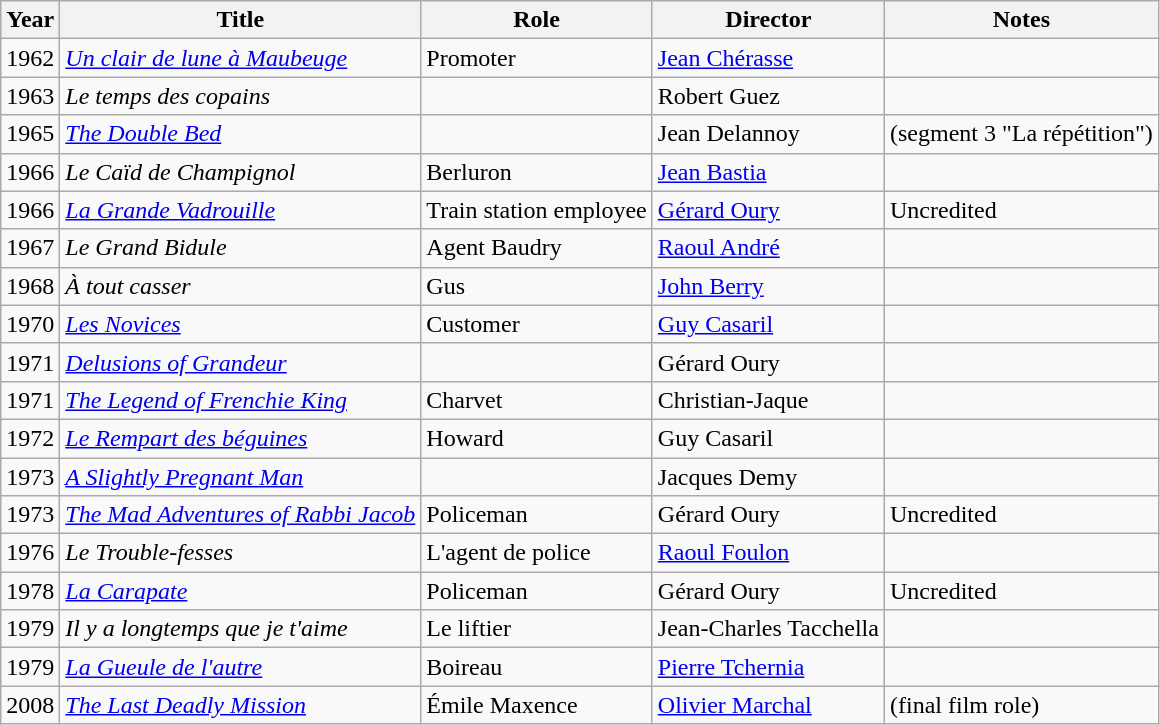<table class="wikitable sortable">
<tr>
<th>Year</th>
<th>Title</th>
<th>Role</th>
<th>Director</th>
<th>Notes</th>
</tr>
<tr>
<td>1962</td>
<td><em><a href='#'>Un clair de lune à Maubeuge</a></em></td>
<td>Promoter</td>
<td><a href='#'>Jean Chérasse</a></td>
<td></td>
</tr>
<tr>
<td>1963</td>
<td><em>Le temps des copains</em></td>
<td></td>
<td>Robert Guez</td>
<td></td>
</tr>
<tr>
<td>1965</td>
<td><em><a href='#'>The Double Bed</a></em></td>
<td></td>
<td>Jean Delannoy</td>
<td>(segment 3 "La répétition")</td>
</tr>
<tr>
<td>1966</td>
<td><em>Le Caïd de Champignol</em></td>
<td>Berluron</td>
<td><a href='#'>Jean Bastia</a></td>
<td></td>
</tr>
<tr>
<td>1966</td>
<td><em><a href='#'>La Grande Vadrouille</a></em></td>
<td>Train station employee</td>
<td><a href='#'>Gérard Oury</a></td>
<td>Uncredited</td>
</tr>
<tr>
<td>1967</td>
<td><em>Le Grand Bidule</em></td>
<td>Agent Baudry</td>
<td><a href='#'>Raoul André</a></td>
<td></td>
</tr>
<tr>
<td>1968</td>
<td><em>À tout casser</em></td>
<td>Gus</td>
<td><a href='#'>John Berry</a></td>
<td></td>
</tr>
<tr>
<td>1970</td>
<td><em><a href='#'>Les Novices</a></em></td>
<td>Customer</td>
<td><a href='#'>Guy Casaril</a></td>
<td></td>
</tr>
<tr>
<td>1971</td>
<td><em><a href='#'>Delusions of Grandeur</a></em></td>
<td></td>
<td>Gérard Oury</td>
<td></td>
</tr>
<tr>
<td>1971</td>
<td><em><a href='#'>The Legend of Frenchie King</a></em></td>
<td>Charvet</td>
<td>Christian-Jaque</td>
<td></td>
</tr>
<tr>
<td>1972</td>
<td><em><a href='#'>Le Rempart des béguines</a></em></td>
<td>Howard</td>
<td>Guy Casaril</td>
<td></td>
</tr>
<tr>
<td>1973</td>
<td><em><a href='#'>A Slightly Pregnant Man</a></em></td>
<td></td>
<td>Jacques Demy</td>
<td></td>
</tr>
<tr>
<td>1973</td>
<td><em><a href='#'>The Mad Adventures of Rabbi Jacob</a></em></td>
<td>Policeman</td>
<td>Gérard Oury</td>
<td>Uncredited</td>
</tr>
<tr>
<td>1976</td>
<td><em>Le Trouble-fesses</em></td>
<td>L'agent de police</td>
<td><a href='#'>Raoul Foulon</a></td>
<td></td>
</tr>
<tr>
<td>1978</td>
<td><em><a href='#'>La Carapate</a></em></td>
<td>Policeman</td>
<td>Gérard Oury</td>
<td>Uncredited</td>
</tr>
<tr>
<td>1979</td>
<td><em>Il y a longtemps que je t'aime</em></td>
<td>Le liftier</td>
<td>Jean-Charles Tacchella</td>
<td></td>
</tr>
<tr>
<td>1979</td>
<td><em><a href='#'>La Gueule de l'autre</a></em></td>
<td>Boireau</td>
<td><a href='#'>Pierre Tchernia</a></td>
<td></td>
</tr>
<tr>
<td>2008</td>
<td><em><a href='#'>The Last Deadly Mission</a></em></td>
<td>Émile Maxence</td>
<td><a href='#'>Olivier Marchal</a></td>
<td>(final film role)</td>
</tr>
</table>
